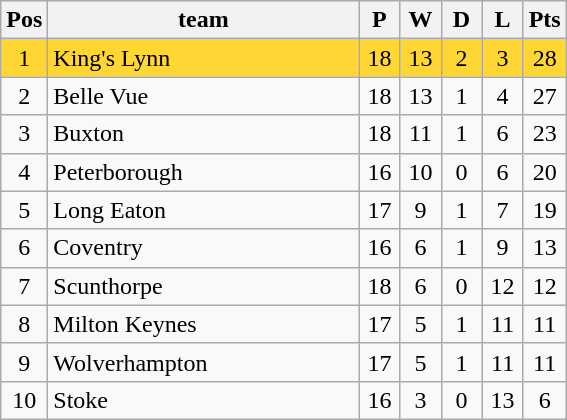<table class="wikitable" style="font-size: 100%">
<tr>
<th width=20>Pos</th>
<th width=200>team</th>
<th width=20>P</th>
<th width=20>W</th>
<th width=20>D</th>
<th width=20>L</th>
<th width=20>Pts</th>
</tr>
<tr align=center style="background: #FFD633;">
<td>1</td>
<td align="left">King's Lynn</td>
<td>18</td>
<td>13</td>
<td>2</td>
<td>3</td>
<td>28</td>
</tr>
<tr align=center>
<td>2</td>
<td align="left">Belle Vue</td>
<td>18</td>
<td>13</td>
<td>1</td>
<td>4</td>
<td>27</td>
</tr>
<tr align=center>
<td>3</td>
<td align="left">Buxton</td>
<td>18</td>
<td>11</td>
<td>1</td>
<td>6</td>
<td>23</td>
</tr>
<tr align=center>
<td>4</td>
<td align="left">Peterborough</td>
<td>16</td>
<td>10</td>
<td>0</td>
<td>6</td>
<td>20</td>
</tr>
<tr align=center>
<td>5</td>
<td align="left">Long Eaton</td>
<td>17</td>
<td>9</td>
<td>1</td>
<td>7</td>
<td>19</td>
</tr>
<tr align=center>
<td>6</td>
<td align="left">Coventry</td>
<td>16</td>
<td>6</td>
<td>1</td>
<td>9</td>
<td>13</td>
</tr>
<tr align=center>
<td>7</td>
<td align="left">Scunthorpe</td>
<td>18</td>
<td>6</td>
<td>0</td>
<td>12</td>
<td>12</td>
</tr>
<tr align=center>
<td>8</td>
<td align="left">Milton Keynes</td>
<td>17</td>
<td>5</td>
<td>1</td>
<td>11</td>
<td>11</td>
</tr>
<tr align=center>
<td>9</td>
<td align="left">Wolverhampton</td>
<td>17</td>
<td>5</td>
<td>1</td>
<td>11</td>
<td>11</td>
</tr>
<tr align=center>
<td>10</td>
<td align="left">Stoke</td>
<td>16</td>
<td>3</td>
<td>0</td>
<td>13</td>
<td>6</td>
</tr>
</table>
